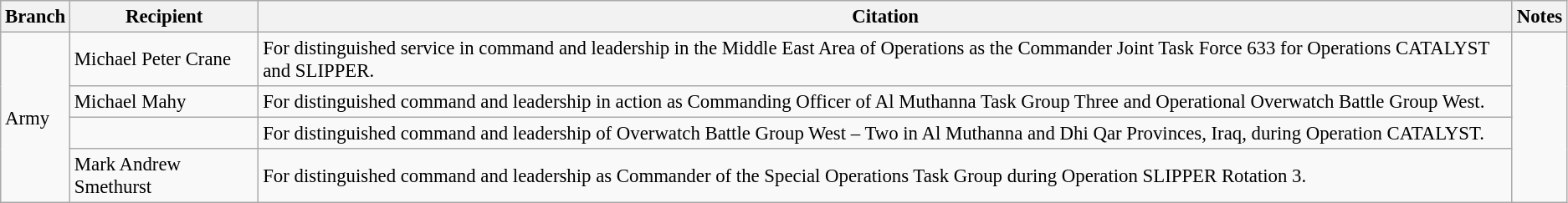<table class="wikitable" style="font-size:95%;">
<tr>
<th>Branch</th>
<th>Recipient</th>
<th>Citation</th>
<th>Notes</th>
</tr>
<tr>
<td rowspan=4>Army</td>
<td> Michael Peter Crane </td>
<td>For distinguished service in command and leadership in the Middle East Area of Operations as the Commander Joint Task Force 633 for Operations CATALYST and SLIPPER.</td>
<td rowspan=4></td>
</tr>
<tr>
<td> Michael Mahy</td>
<td>For distinguished command and leadership in action as Commanding Officer of Al Muthanna Task Group Three and Operational Overwatch Battle Group West.</td>
</tr>
<tr>
<td></td>
<td>For distinguished command and leadership of Overwatch Battle Group West – Two in Al Muthanna and Dhi Qar Provinces, Iraq, during Operation CATALYST.</td>
</tr>
<tr>
<td> Mark Andrew Smethurst </td>
<td>For distinguished command and leadership as Commander of the Special Operations Task Group during Operation SLIPPER Rotation 3.</td>
</tr>
</table>
